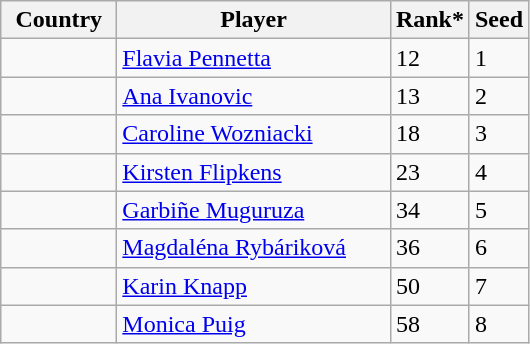<table class="wikitable" border="1">
<tr>
<th width="70">Country</th>
<th width="175">Player</th>
<th>Rank*</th>
<th>Seed</th>
</tr>
<tr>
<td></td>
<td><a href='#'>Flavia Pennetta</a></td>
<td>12</td>
<td>1</td>
</tr>
<tr>
<td></td>
<td><a href='#'>Ana Ivanovic</a></td>
<td>13</td>
<td>2</td>
</tr>
<tr>
<td></td>
<td><a href='#'>Caroline Wozniacki</a></td>
<td>18</td>
<td>3</td>
</tr>
<tr>
<td></td>
<td><a href='#'>Kirsten Flipkens</a></td>
<td>23</td>
<td>4</td>
</tr>
<tr>
<td></td>
<td><a href='#'>Garbiñe Muguruza</a></td>
<td>34</td>
<td>5</td>
</tr>
<tr>
<td></td>
<td><a href='#'>Magdaléna Rybáriková</a></td>
<td>36</td>
<td>6</td>
</tr>
<tr>
<td></td>
<td><a href='#'>Karin Knapp</a></td>
<td>50</td>
<td>7</td>
</tr>
<tr>
<td></td>
<td><a href='#'>Monica Puig</a></td>
<td>58</td>
<td>8</td>
</tr>
</table>
